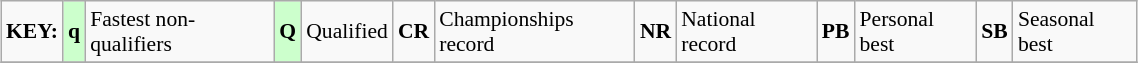<table class="wikitable" style="margin:0.5em auto; font-size:90%;position:relative;" width=60%>
<tr>
<td><strong>KEY:</strong></td>
<td bgcolor=ccffcc align=center><strong>q</strong></td>
<td>Fastest non-qualifiers</td>
<td bgcolor=ccffcc align=center><strong>Q</strong></td>
<td>Qualified</td>
<td align=center><strong>CR</strong></td>
<td>Championships record</td>
<td align=center><strong>NR</strong></td>
<td>National record</td>
<td align=center><strong>PB</strong></td>
<td>Personal best</td>
<td align=center><strong>SB</strong></td>
<td>Seasonal best</td>
</tr>
<tr>
</tr>
</table>
